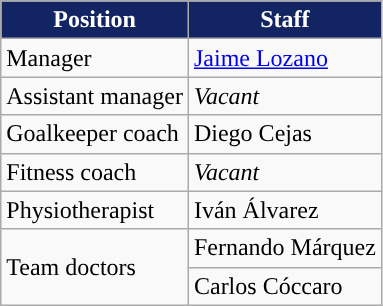<table class="wikitable">
<tr>
<th style=background-color:#122562;color:#ffffff>Position</th>
<th style=background-color:#122562;color:#ffffff>Staff</th>
</tr>
<tr>
<td>Manager</td>
<td> <a href='#'>Jaime Lozano</a></td>
</tr>
<tr>
<td>Assistant manager</td>
<td><em>Vacant</em></td>
</tr>
<tr>
<td>Goalkeeper coach</td>
<td> Diego Cejas</td>
</tr>
<tr>
<td>Fitness coach</td>
<td><em>Vacant</em></td>
</tr>
<tr>
<td>Physiotherapist</td>
<td> Iván Álvarez</td>
</tr>
<tr>
<td rowspan=2>Team doctors</td>
<td> Fernando Márquez</td>
</tr>
<tr>
<td> Carlos Cóccaro</td>
</tr>
</table>
